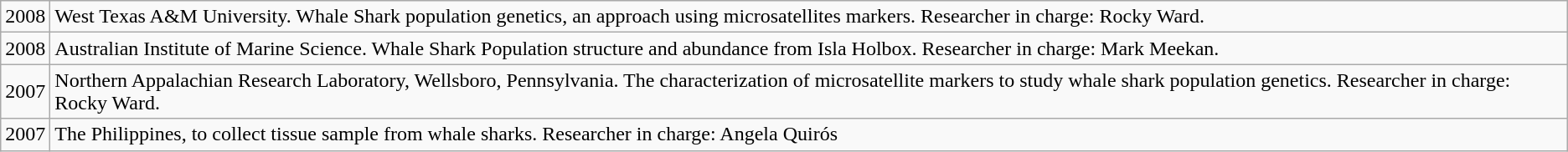<table class="wikitable">
<tr>
<td>2008</td>
<td>West Texas A&M University.  Whale Shark population genetics, an approach using microsatellites markers.  Researcher in charge: Rocky Ward.</td>
</tr>
<tr>
<td>2008</td>
<td>Australian Institute of Marine  Science. Whale Shark Population structure and abundance from Isla Holbox.  Researcher in charge: Mark Meekan.</td>
</tr>
<tr>
<td>2007</td>
<td>Northern Appalachian Research  Laboratory, Wellsboro, Pennsylvania. The characterization of microsatellite  markers to study whale shark population genetics. Researcher in charge: Rocky  Ward.</td>
</tr>
<tr>
<td>2007</td>
<td>The Philippines, to collect tissue  sample from whale sharks. Researcher in charge: Angela Quirós</td>
</tr>
</table>
